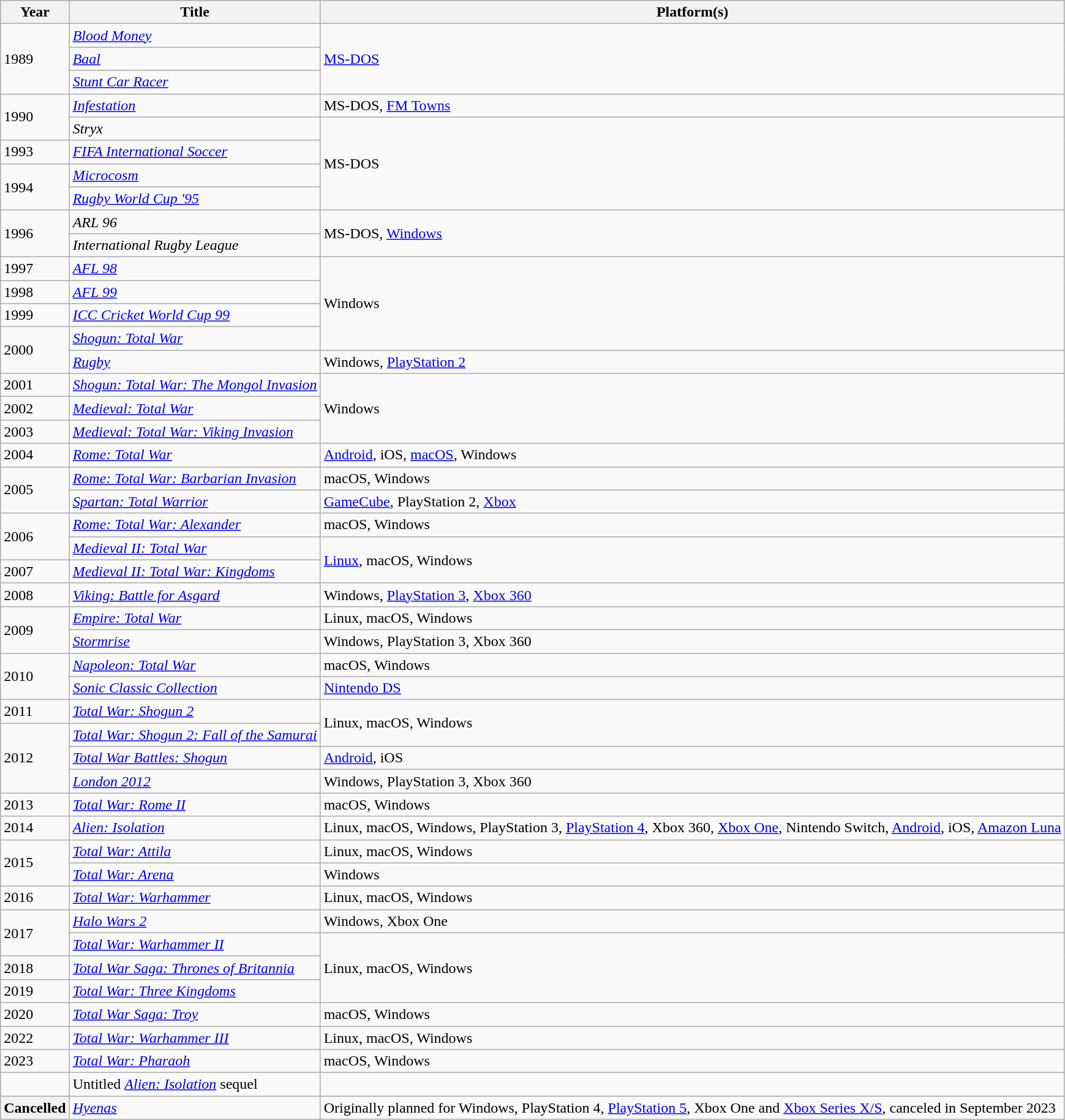<table class="wikitable sortable">
<tr>
<th>Year</th>
<th>Title</th>
<th>Platform(s)</th>
</tr>
<tr>
<td rowspan="3">1989</td>
<td><em><a href='#'>Blood Money</a></em></td>
<td rowspan="3"><a href='#'>MS-DOS</a></td>
</tr>
<tr>
<td><em><a href='#'>Baal</a></em></td>
</tr>
<tr>
<td><em><a href='#'>Stunt Car Racer</a></em></td>
</tr>
<tr>
<td rowspan="2">1990</td>
<td><em><a href='#'>Infestation</a></em></td>
<td>MS-DOS, <a href='#'>FM Towns</a></td>
</tr>
<tr>
<td><em>Stryx</em></td>
<td rowspan="4">MS-DOS</td>
</tr>
<tr>
<td>1993</td>
<td><em><a href='#'>FIFA International Soccer</a></em></td>
</tr>
<tr>
<td rowspan="2">1994</td>
<td><em><a href='#'>Microcosm</a></em></td>
</tr>
<tr>
<td><em><a href='#'>Rugby World Cup '95</a></em></td>
</tr>
<tr>
<td rowspan="2">1996</td>
<td><em>ARL 96</em></td>
<td rowspan="2">MS-DOS, <a href='#'>Windows</a></td>
</tr>
<tr>
<td><em>International Rugby League</em></td>
</tr>
<tr>
<td>1997</td>
<td><em><a href='#'>AFL 98</a></em></td>
<td rowspan="4">Windows</td>
</tr>
<tr>
<td>1998</td>
<td><em><a href='#'>AFL 99</a></em></td>
</tr>
<tr>
<td>1999</td>
<td><em><a href='#'>ICC Cricket World Cup 99</a></em></td>
</tr>
<tr>
<td rowspan="2">2000</td>
<td><em><a href='#'>Shogun: Total War</a></em></td>
</tr>
<tr>
<td><em><a href='#'>Rugby</a></em></td>
<td>Windows, <a href='#'>PlayStation 2</a></td>
</tr>
<tr>
<td>2001</td>
<td><em><a href='#'>Shogun: Total War: The Mongol Invasion</a></em></td>
<td rowspan="3">Windows</td>
</tr>
<tr>
<td>2002</td>
<td><em><a href='#'>Medieval: Total War</a></em></td>
</tr>
<tr>
<td>2003</td>
<td><em><a href='#'>Medieval: Total War: Viking Invasion</a></em></td>
</tr>
<tr>
<td>2004</td>
<td><em><a href='#'>Rome: Total War</a></em></td>
<td><a href='#'>Android</a>, iOS, <a href='#'>macOS</a>, Windows</td>
</tr>
<tr>
<td rowspan="2">2005</td>
<td><em><a href='#'>Rome: Total War: Barbarian Invasion</a></em></td>
<td>macOS, Windows</td>
</tr>
<tr>
<td><em><a href='#'>Spartan: Total Warrior</a></em></td>
<td><a href='#'>GameCube</a>, PlayStation 2, <a href='#'>Xbox</a></td>
</tr>
<tr>
<td rowspan="2">2006</td>
<td><em><a href='#'>Rome: Total War: Alexander</a></em></td>
<td>macOS, Windows</td>
</tr>
<tr>
<td><em><a href='#'>Medieval II: Total War</a></em></td>
<td rowspan="2"><a href='#'>Linux</a>, macOS, Windows</td>
</tr>
<tr>
<td>2007</td>
<td><em><a href='#'>Medieval II: Total War: Kingdoms</a></em></td>
</tr>
<tr>
<td>2008</td>
<td><em><a href='#'>Viking: Battle for Asgard</a></em></td>
<td>Windows, <a href='#'>PlayStation 3</a>, <a href='#'>Xbox 360</a></td>
</tr>
<tr>
<td rowspan="2">2009</td>
<td><em><a href='#'>Empire: Total War</a></em></td>
<td>Linux, macOS, Windows</td>
</tr>
<tr>
<td><em><a href='#'>Stormrise</a></em></td>
<td>Windows, PlayStation 3, Xbox 360</td>
</tr>
<tr>
<td rowspan="2">2010</td>
<td><em><a href='#'>Napoleon: Total War</a></em></td>
<td>macOS, Windows</td>
</tr>
<tr>
<td><em><a href='#'>Sonic Classic Collection</a></em></td>
<td><a href='#'>Nintendo DS</a></td>
</tr>
<tr>
<td>2011</td>
<td><em><a href='#'>Total War: Shogun 2</a></em></td>
<td rowspan="2">Linux, macOS, Windows</td>
</tr>
<tr>
<td rowspan="3">2012</td>
<td><em><a href='#'>Total War: Shogun 2: Fall of the Samurai</a></em></td>
</tr>
<tr>
<td><em><a href='#'>Total War Battles: Shogun</a></em></td>
<td><a href='#'>Android</a>, iOS</td>
</tr>
<tr>
<td><em><a href='#'>London 2012</a></em></td>
<td>Windows, PlayStation 3, Xbox 360</td>
</tr>
<tr>
<td>2013</td>
<td><em><a href='#'>Total War: Rome II</a></em></td>
<td>macOS, Windows</td>
</tr>
<tr>
<td>2014</td>
<td><em><a href='#'>Alien: Isolation</a></em></td>
<td>Linux, macOS, Windows, PlayStation 3, <a href='#'>PlayStation 4</a>, Xbox 360, <a href='#'>Xbox One</a>, Nintendo Switch, <a href='#'>Android</a>, iOS, <a href='#'>Amazon Luna</a></td>
</tr>
<tr>
<td rowspan="2">2015</td>
<td><em><a href='#'>Total War: Attila</a></em></td>
<td>Linux, macOS, Windows</td>
</tr>
<tr>
<td><em><a href='#'>Total War: Arena</a></em></td>
<td>Windows</td>
</tr>
<tr>
<td>2016</td>
<td><em><a href='#'>Total War: Warhammer</a></em></td>
<td>Linux, macOS, Windows</td>
</tr>
<tr>
<td rowspan="2">2017</td>
<td><em><a href='#'>Halo Wars 2</a></em></td>
<td>Windows, Xbox One</td>
</tr>
<tr>
<td><em><a href='#'>Total War: Warhammer II</a></em></td>
<td rowspan="3">Linux, macOS, Windows</td>
</tr>
<tr>
<td>2018</td>
<td><em><a href='#'>Total War Saga: Thrones of Britannia</a></em></td>
</tr>
<tr>
<td>2019</td>
<td><em><a href='#'>Total War: Three Kingdoms</a></em></td>
</tr>
<tr>
<td>2020</td>
<td><em><a href='#'>Total War Saga: Troy</a></em></td>
<td>macOS, Windows</td>
</tr>
<tr>
<td>2022</td>
<td><em><a href='#'>Total War: Warhammer III</a></em></td>
<td>Linux, macOS, Windows</td>
</tr>
<tr>
<td>2023</td>
<td><em><a href='#'>Total War: Pharaoh</a></em></td>
<td>macOS, Windows</td>
</tr>
<tr>
<td></td>
<td>Untitled <em><a href='#'>Alien: Isolation</a></em> sequel</td>
<td></td>
</tr>
<tr>
<th>Cancelled</th>
<td><em><a href='#'>Hyenas</a></em></td>
<td>Originally planned for Windows, PlayStation 4, <a href='#'>PlayStation 5</a>, Xbox One and <a href='#'>Xbox Series X/S</a>, canceled in September 2023</td>
</tr>
</table>
